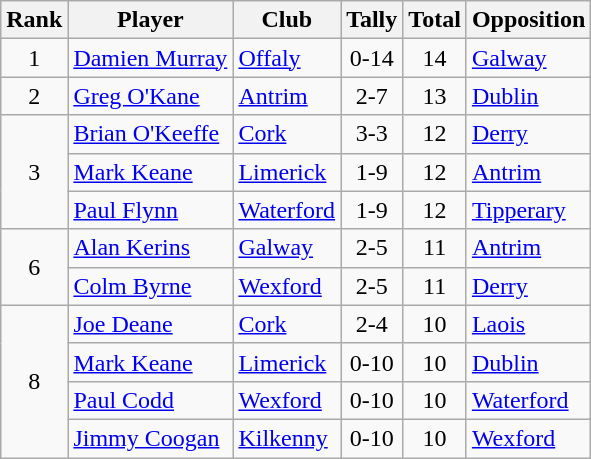<table class="wikitable">
<tr>
<th>Rank</th>
<th>Player</th>
<th>Club</th>
<th>Tally</th>
<th>Total</th>
<th>Opposition</th>
</tr>
<tr>
<td rowspan=1 align=center>1</td>
<td><a href='#'>Damien Murray</a></td>
<td><a href='#'>Offaly</a></td>
<td align=center>0-14</td>
<td align=center>14</td>
<td><a href='#'>Galway</a></td>
</tr>
<tr>
<td rowspan=1 align=center>2</td>
<td><a href='#'>Greg O'Kane</a></td>
<td><a href='#'>Antrim</a></td>
<td align=center>2-7</td>
<td align=center>13</td>
<td><a href='#'>Dublin</a></td>
</tr>
<tr>
<td rowspan=3 align=center>3</td>
<td><a href='#'>Brian O'Keeffe</a></td>
<td><a href='#'>Cork</a></td>
<td align=center>3-3</td>
<td align=center>12</td>
<td><a href='#'>Derry</a></td>
</tr>
<tr>
<td><a href='#'>Mark Keane</a></td>
<td><a href='#'>Limerick</a></td>
<td align=center>1-9</td>
<td align=center>12</td>
<td><a href='#'>Antrim</a></td>
</tr>
<tr>
<td><a href='#'>Paul Flynn</a></td>
<td><a href='#'>Waterford</a></td>
<td align=center>1-9</td>
<td align=center>12</td>
<td><a href='#'>Tipperary</a></td>
</tr>
<tr>
<td rowspan=2 align=center>6</td>
<td><a href='#'>Alan Kerins</a></td>
<td><a href='#'>Galway</a></td>
<td align=center>2-5</td>
<td align=center>11</td>
<td><a href='#'>Antrim</a></td>
</tr>
<tr>
<td><a href='#'>Colm Byrne</a></td>
<td><a href='#'>Wexford</a></td>
<td align=center>2-5</td>
<td align=center>11</td>
<td><a href='#'>Derry</a></td>
</tr>
<tr>
<td rowspan=4 align=center>8</td>
<td><a href='#'>Joe Deane</a></td>
<td><a href='#'>Cork</a></td>
<td align=center>2-4</td>
<td align=center>10</td>
<td><a href='#'>Laois</a></td>
</tr>
<tr>
<td><a href='#'>Mark Keane</a></td>
<td><a href='#'>Limerick</a></td>
<td align=center>0-10</td>
<td align=center>10</td>
<td><a href='#'>Dublin</a></td>
</tr>
<tr>
<td><a href='#'>Paul Codd</a></td>
<td><a href='#'>Wexford</a></td>
<td align=center>0-10</td>
<td align=center>10</td>
<td><a href='#'>Waterford</a></td>
</tr>
<tr>
<td><a href='#'>Jimmy Coogan</a></td>
<td><a href='#'>Kilkenny</a></td>
<td align=center>0-10</td>
<td align=center>10</td>
<td><a href='#'>Wexford</a></td>
</tr>
</table>
